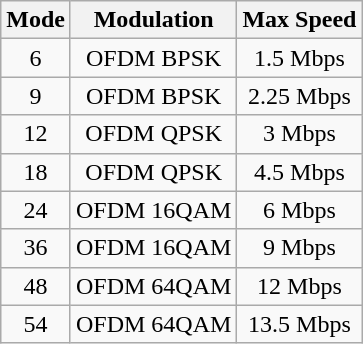<table class="wikitable" style="text-align:center ">
<tr>
<th>Mode</th>
<th>Modulation</th>
<th>Max Speed</th>
</tr>
<tr>
<td>6</td>
<td>OFDM BPSK</td>
<td>1.5 Mbps</td>
</tr>
<tr>
<td>9</td>
<td>OFDM BPSK</td>
<td>2.25 Mbps</td>
</tr>
<tr>
<td>12</td>
<td>OFDM QPSK</td>
<td>3 Mbps</td>
</tr>
<tr>
<td>18</td>
<td>OFDM QPSK</td>
<td>4.5 Mbps</td>
</tr>
<tr>
<td>24</td>
<td>OFDM 16QAM</td>
<td>6 Mbps</td>
</tr>
<tr>
<td>36</td>
<td>OFDM 16QAM</td>
<td>9 Mbps</td>
</tr>
<tr>
<td>48</td>
<td>OFDM 64QAM</td>
<td>12 Mbps</td>
</tr>
<tr>
<td>54</td>
<td>OFDM 64QAM</td>
<td>13.5 Mbps</td>
</tr>
</table>
